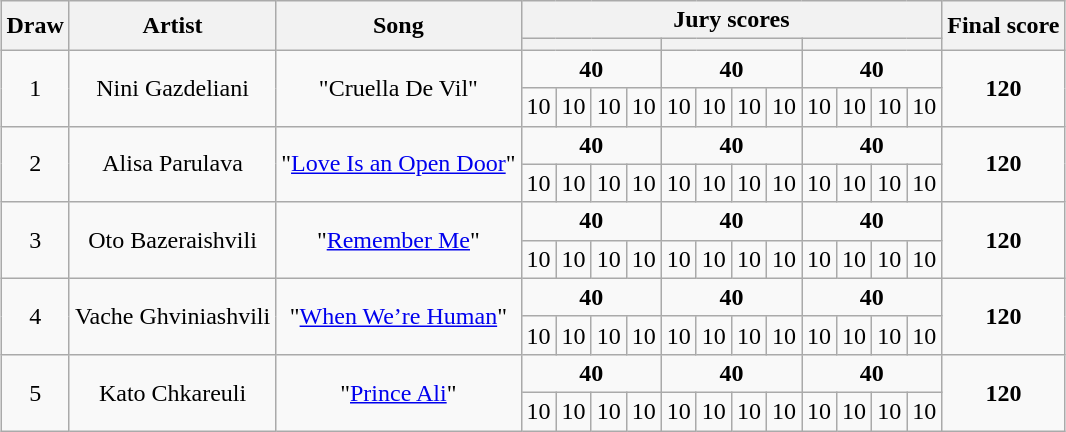<table class="sortable wikitable" style="text-align:center;margin:1em auto 1em auto">
<tr>
<th rowspan="2" scope="col">Draw</th>
<th rowspan="2" scope="col">Artist</th>
<th rowspan="2" scope="col">Song</th>
<th colspan="12" scope="col">Jury scores</th>
<th rowspan="2" scope="col">Final score</th>
</tr>
<tr>
<th colspan="4" class="unsortable" scope="col"><small></small></th>
<th colspan="4" class="unsortable" scope="col"><small></small></th>
<th colspan="4" class="unsortable" scope="col"><small></small></th>
</tr>
<tr>
<td rowspan="2">1</td>
<td rowspan="2">Nini Gazdeliani<br></td>
<td rowspan="2">"Cruella De Vil"<br></td>
<td colspan="4"><strong>40</strong></td>
<td colspan="4"><strong>40</strong></td>
<td colspan="4"><strong>40</strong></td>
<td rowspan="2"><strong>120</strong></td>
</tr>
<tr>
<td>10</td>
<td>10</td>
<td>10</td>
<td>10</td>
<td>10</td>
<td>10</td>
<td>10</td>
<td>10</td>
<td>10</td>
<td>10</td>
<td>10</td>
<td>10</td>
</tr>
<tr>
<td rowspan="2">2</td>
<td rowspan="2">Alisa Parulava<br></td>
<td rowspan="2">"<a href='#'>Love Is an Open Door</a>"<br></td>
<td colspan="4"><strong>40</strong></td>
<td colspan="4"><strong>40</strong></td>
<td colspan="4"><strong>40</strong></td>
<td rowspan="2"><strong>120</strong></td>
</tr>
<tr>
<td>10</td>
<td>10</td>
<td>10</td>
<td>10</td>
<td>10</td>
<td>10</td>
<td>10</td>
<td>10</td>
<td>10</td>
<td>10</td>
<td>10</td>
<td>10</td>
</tr>
<tr>
<td rowspan="2">3</td>
<td rowspan="2">Oto Bazeraishvili<br></td>
<td rowspan="2">"<a href='#'>Remember Me</a>"<br></td>
<td colspan="4"><strong>40</strong></td>
<td colspan="4"><strong>40</strong></td>
<td colspan="4"><strong>40</strong></td>
<td rowspan="2"><strong>120</strong></td>
</tr>
<tr>
<td>10</td>
<td>10</td>
<td>10</td>
<td>10</td>
<td>10</td>
<td>10</td>
<td>10</td>
<td>10</td>
<td>10</td>
<td>10</td>
<td>10</td>
<td>10</td>
</tr>
<tr>
<td rowspan="2">4</td>
<td rowspan="2">Vache Ghviniashvili<br></td>
<td rowspan="2">"<a href='#'>When We’re Human</a>"<br></td>
<td colspan="4"><strong>40</strong></td>
<td colspan="4"><strong>40</strong></td>
<td colspan="4"><strong>40</strong></td>
<td rowspan="2"><strong>120</strong></td>
</tr>
<tr>
<td>10</td>
<td>10</td>
<td>10</td>
<td>10</td>
<td>10</td>
<td>10</td>
<td>10</td>
<td>10</td>
<td>10</td>
<td>10</td>
<td>10</td>
<td>10</td>
</tr>
<tr>
<td rowspan="2">5</td>
<td rowspan="2">Kato Chkareuli<br></td>
<td rowspan="2">"<a href='#'>Prince Ali</a>"<br></td>
<td colspan="4"><strong>40</strong></td>
<td colspan="4"><strong>40</strong></td>
<td colspan="4"><strong>40</strong></td>
<td rowspan="2"><strong>120</strong></td>
</tr>
<tr>
<td>10</td>
<td>10</td>
<td>10</td>
<td>10</td>
<td>10</td>
<td>10</td>
<td>10</td>
<td>10</td>
<td>10</td>
<td>10</td>
<td>10</td>
<td>10</td>
</tr>
</table>
